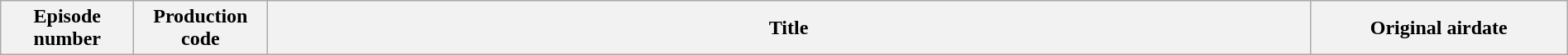<table class="wikitable plainrowheaders" style="width:100%; margin:auto; background:#FFFFFF;">
<tr>
<th width="100">Episode number</th>
<th width="100">Production code</th>
<th>Title</th>
<th width="200">Original airdate<br>









</th>
</tr>
</table>
